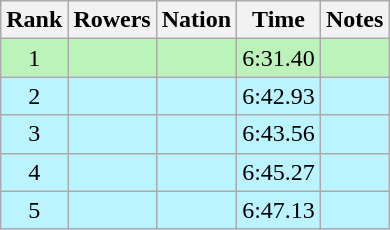<table class="wikitable sortable" style="text-align:center">
<tr>
<th>Rank</th>
<th>Rowers</th>
<th>Nation</th>
<th>Time</th>
<th>Notes</th>
</tr>
<tr bgcolor=bbf3bb>
<td>1</td>
<td align=left data-sort-value="Förster, Kerstin"></td>
<td align=left></td>
<td>6:31.40</td>
<td></td>
</tr>
<tr bgcolor=bbf3ff>
<td>2</td>
<td align=left data-sort-value="Cassuto, Sherry"></td>
<td align=left></td>
<td>6:42.93</td>
<td></td>
</tr>
<tr bgcolor=bbf3ff>
<td>3</td>
<td align=left data-sort-value="Bredael, Annelies"></td>
<td align=left></td>
<td>6:43.56</td>
<td></td>
</tr>
<tr bgcolor=bbf3ff>
<td>4</td>
<td align=left data-sort-value="Compaan, Jos"></td>
<td align=left></td>
<td>6:45.27</td>
<td></td>
</tr>
<tr bgcolor=bbf3ff>
<td>5</td>
<td align=left data-sort-value="Bertényi, Erika"></td>
<td align=left></td>
<td>6:47.13</td>
<td></td>
</tr>
</table>
